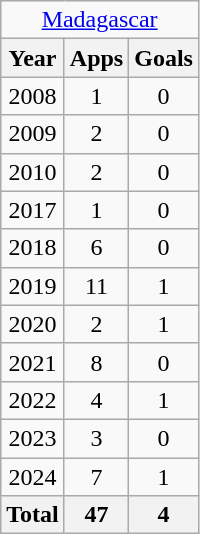<table class="wikitable" style="text-align:center">
<tr>
<td colspan="3"><a href='#'>Madagascar</a></td>
</tr>
<tr>
<th>Year</th>
<th>Apps</th>
<th>Goals</th>
</tr>
<tr>
<td>2008</td>
<td>1</td>
<td>0</td>
</tr>
<tr>
<td>2009</td>
<td>2</td>
<td>0</td>
</tr>
<tr>
<td>2010</td>
<td>2</td>
<td>0</td>
</tr>
<tr>
<td>2017</td>
<td>1</td>
<td>0</td>
</tr>
<tr>
<td>2018</td>
<td>6</td>
<td>0</td>
</tr>
<tr>
<td>2019</td>
<td>11</td>
<td>1</td>
</tr>
<tr>
<td>2020</td>
<td>2</td>
<td>1</td>
</tr>
<tr>
<td>2021</td>
<td>8</td>
<td>0</td>
</tr>
<tr>
<td>2022</td>
<td>4</td>
<td>1</td>
</tr>
<tr>
<td>2023</td>
<td>3</td>
<td>0</td>
</tr>
<tr>
<td>2024</td>
<td>7</td>
<td>1</td>
</tr>
<tr>
<th>Total</th>
<th>47</th>
<th>4</th>
</tr>
</table>
